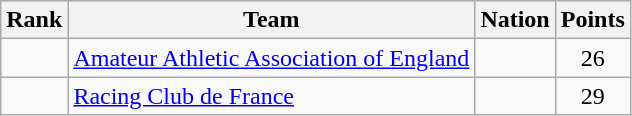<table class="wikitable sortable" style="text-align:center">
<tr>
<th>Rank</th>
<th>Team</th>
<th>Nation</th>
<th>Points</th>
</tr>
<tr>
<td></td>
<td align=left><a href='#'>Amateur Athletic Association of England</a></td>
<td align=left></td>
<td>26</td>
</tr>
<tr>
<td></td>
<td align=left><a href='#'>Racing Club de France</a></td>
<td align=left></td>
<td>29</td>
</tr>
</table>
